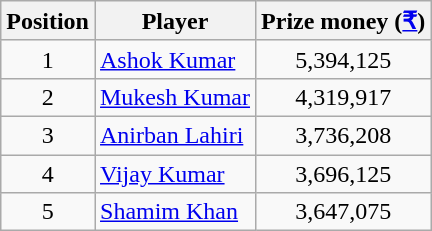<table class=wikitable>
<tr>
<th>Position</th>
<th>Player</th>
<th>Prize money (<a href='#'>₹</a>)</th>
</tr>
<tr>
<td align=center>1</td>
<td> <a href='#'>Ashok Kumar</a></td>
<td align=center>5,394,125</td>
</tr>
<tr>
<td align=center>2</td>
<td> <a href='#'>Mukesh Kumar</a></td>
<td align=center>4,319,917</td>
</tr>
<tr>
<td align=center>3</td>
<td> <a href='#'>Anirban Lahiri</a></td>
<td align=center>3,736,208</td>
</tr>
<tr>
<td align=center>4</td>
<td> <a href='#'>Vijay Kumar</a></td>
<td align=center>3,696,125</td>
</tr>
<tr>
<td align=center>5</td>
<td> <a href='#'>Shamim Khan</a></td>
<td align=center>3,647,075</td>
</tr>
</table>
